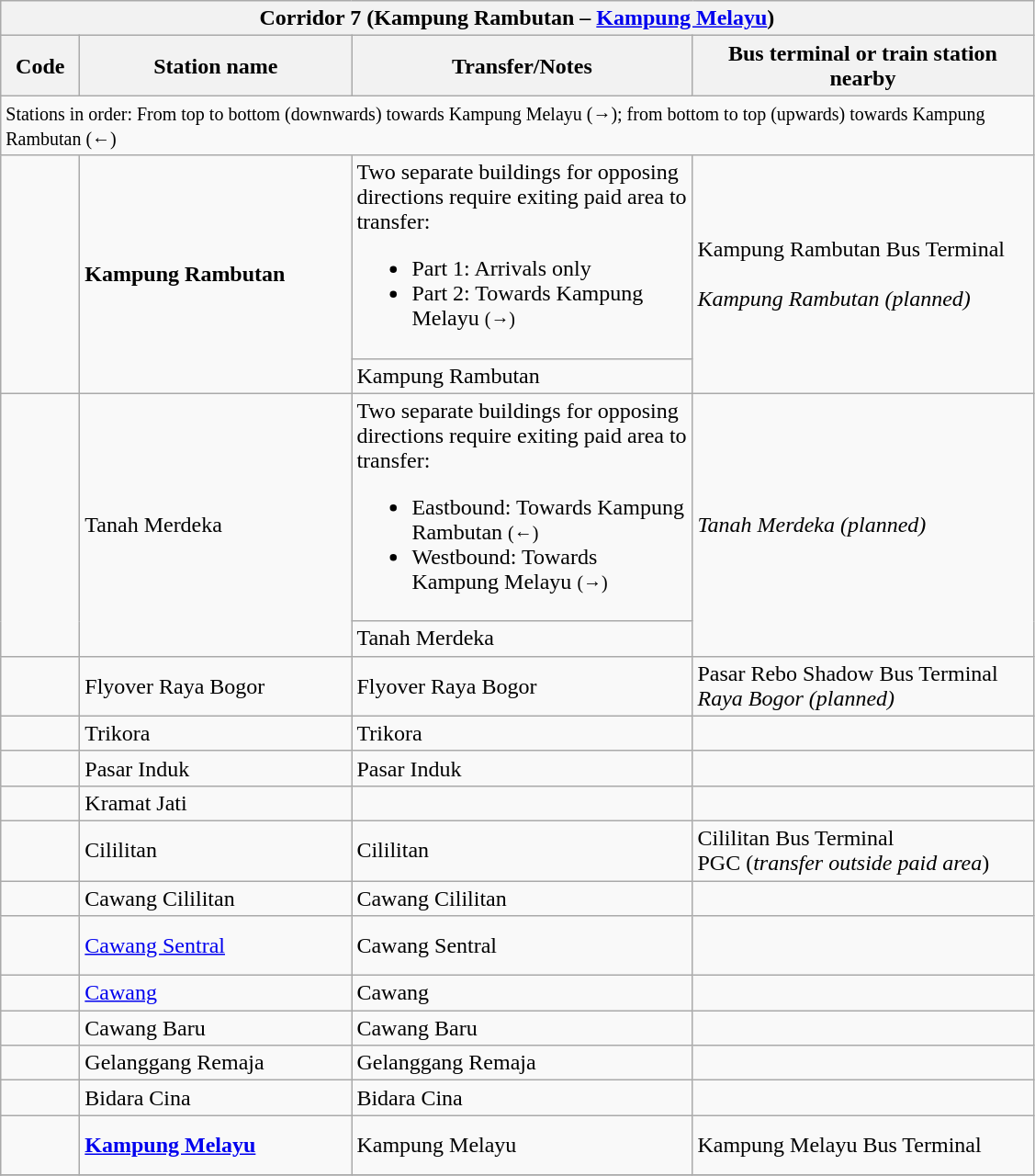<table class="wikitable" style="font-size:100%">
<tr>
<th colspan="4" align="left"> Corridor 7 (Kampung Rambutan – <a href='#'>Kampung Melayu</a>)</th>
</tr>
<tr>
<th width="50">Code</th>
<th width="190">Station name</th>
<th width="240">Transfer/Notes</th>
<th width="240">Bus terminal or train station nearby</th>
</tr>
<tr>
<td colspan="4"><small>Stations in order: From top to bottom (downwards) towards Kampung Melayu (→); from bottom to top (upwards) towards Kampung Rambutan (←)</small></td>
</tr>
<tr>
<td rowspan="2" align="center"><strong></strong></td>
<td rowspan="2"><strong>Kampung Rambutan</strong></td>
<td>Two separate buildings for opposing directions require exiting paid area to transfer:<br><ul><li>Part 1: Arrivals only</li><li>Part 2: Towards Kampung Melayu <small>(→)</small></li></ul></td>
<td rowspan="2"> Kampung Rambutan Bus Terminal<br> <br> <em>Kampung Rambutan (planned)</em></td>
</tr>
<tr>
<td>  Kampung Rambutan</td>
</tr>
<tr>
<td rowspan="2" align="center"><strong></strong></td>
<td rowspan="2">Tanah Merdeka</td>
<td>Two separate buildings for opposing directions require exiting paid area to transfer:<br><ul><li>Eastbound: Towards Kampung Rambutan <small>(←)</small></li><li>Westbound: Towards Kampung Melayu <small>(→)</small></li></ul></td>
<td rowspan="2"> <em>Tanah Merdeka (planned)</em></td>
</tr>
<tr>
<td>  Tanah Merdeka</td>
</tr>
<tr>
<td align="center"><strong></strong></td>
<td>Flyover Raya Bogor</td>
<td>  Flyover Raya Bogor</td>
<td> Pasar Rebo Shadow Bus Terminal<br> <em>Raya Bogor (planned)</em></td>
</tr>
<tr>
<td align="center"><strong></strong></td>
<td>Trikora</td>
<td>  Trikora</td>
<td></td>
</tr>
<tr>
<td align="center"><strong></strong></td>
<td>Pasar Induk</td>
<td>  Pasar Induk</td>
<td></td>
</tr>
<tr>
<td align="center"><strong></strong></td>
<td>Kramat Jati</td>
<td></td>
<td></td>
</tr>
<tr>
<td align="center"><strong></strong></td>
<td>Cililitan</td>
<td>  Cililitan</td>
<td> Cililitan Bus Terminal<br> PGC (<em>transfer outside paid area</em>)</td>
</tr>
<tr>
<td align="center"><strong></strong><br><strong></strong></td>
<td>Cawang Cililitan</td>
<td>   Cawang Cililitan</td>
<td></td>
</tr>
<tr>
<td align="center"><strong></strong><br><strong></strong><br><strong></strong></td>
<td><a href='#'>Cawang Sentral</a></td>
<td>     Cawang Sentral</td>
<td></td>
</tr>
<tr>
<td align="center"><strong></strong><br><strong></strong></td>
<td><a href='#'>Cawang</a></td>
<td>    Cawang</td>
<td>  </td>
</tr>
<tr>
<td align="center"><strong></strong></td>
<td>Cawang Baru</td>
<td> Cawang Baru</td>
<td></td>
</tr>
<tr>
<td align="center"><strong></strong></td>
<td>Gelanggang Remaja</td>
<td> Gelanggang Remaja</td>
<td></td>
</tr>
<tr>
<td align="center"><strong></strong></td>
<td>Bidara Cina</td>
<td> Bidara Cina</td>
<td></td>
</tr>
<tr>
<td align="center"><strong></strong><br><strong></strong><br><strong></strong></td>
<td><strong><a href='#'>Kampung Melayu</a></strong></td>
<td>   Kampung Melayu</td>
<td> Kampung Melayu Bus Terminal</td>
</tr>
<tr>
</tr>
</table>
